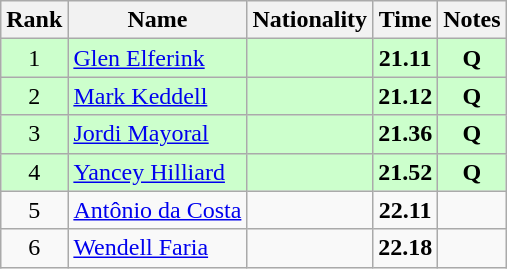<table class="wikitable sortable" style="text-align:center">
<tr>
<th>Rank</th>
<th>Name</th>
<th>Nationality</th>
<th>Time</th>
<th>Notes</th>
</tr>
<tr bgcolor=ccffcc>
<td>1</td>
<td align=left><a href='#'>Glen Elferink</a></td>
<td align=left></td>
<td><strong>21.11</strong></td>
<td><strong>Q</strong></td>
</tr>
<tr bgcolor=ccffcc>
<td>2</td>
<td align=left><a href='#'>Mark Keddell</a></td>
<td align=left></td>
<td><strong>21.12</strong></td>
<td><strong>Q</strong></td>
</tr>
<tr bgcolor=ccffcc>
<td>3</td>
<td align=left><a href='#'>Jordi Mayoral</a></td>
<td align=left></td>
<td><strong>21.36</strong></td>
<td><strong>Q</strong></td>
</tr>
<tr bgcolor=ccffcc>
<td>4</td>
<td align=left><a href='#'>Yancey Hilliard</a></td>
<td align=left></td>
<td><strong>21.52</strong></td>
<td><strong>Q</strong></td>
</tr>
<tr>
<td>5</td>
<td align=left><a href='#'>Antônio da Costa</a></td>
<td align=left></td>
<td><strong>22.11</strong></td>
<td></td>
</tr>
<tr>
<td>6</td>
<td align=left><a href='#'>Wendell Faria</a></td>
<td align=left></td>
<td><strong>22.18</strong></td>
<td></td>
</tr>
</table>
